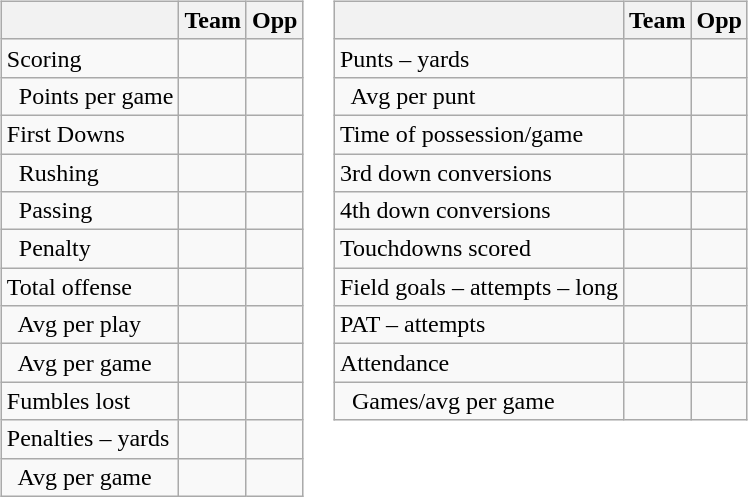<table>
<tr>
<td valign="top"><br><table class="wikitable" style="white-space:nowrap;">
<tr>
<th></th>
<th>Team</th>
<th>Opp</th>
</tr>
<tr>
<td>Scoring</td>
<td> </td>
<td> </td>
</tr>
<tr>
<td>  Points per game</td>
<td> </td>
<td> </td>
</tr>
<tr>
<td>First Downs</td>
<td> </td>
<td> </td>
</tr>
<tr>
<td>  Rushing</td>
<td> </td>
<td> </td>
</tr>
<tr>
<td>  Passing</td>
<td> </td>
<td> </td>
</tr>
<tr>
<td>  Penalty</td>
<td> </td>
<td> </td>
</tr>
<tr>
<td>Total offense</td>
<td> </td>
<td> </td>
</tr>
<tr>
<td>  Avg per play</td>
<td> </td>
<td> </td>
</tr>
<tr>
<td>  Avg per game</td>
<td> </td>
<td> </td>
</tr>
<tr>
<td>Fumbles lost</td>
<td> </td>
<td> </td>
</tr>
<tr>
<td>Penalties – yards</td>
<td> </td>
<td> </td>
</tr>
<tr>
<td>  Avg per game</td>
<td> </td>
<td> </td>
</tr>
</table>
</td>
<td valign="top"><br><table class="wikitable" style="white-space:nowrap;">
<tr>
<th></th>
<th>Team</th>
<th>Opp</th>
</tr>
<tr>
<td>Punts – yards</td>
<td> </td>
<td> </td>
</tr>
<tr>
<td>  Avg per punt</td>
<td> </td>
<td> </td>
</tr>
<tr>
<td>Time of possession/game</td>
<td> </td>
<td> </td>
</tr>
<tr>
<td>3rd down conversions</td>
<td> </td>
<td> </td>
</tr>
<tr>
<td>4th down conversions</td>
<td> </td>
<td> </td>
</tr>
<tr>
<td>Touchdowns scored</td>
<td> </td>
<td> </td>
</tr>
<tr>
<td>Field goals – attempts – long</td>
<td> </td>
<td> </td>
</tr>
<tr>
<td>PAT – attempts</td>
<td> </td>
<td> </td>
</tr>
<tr>
<td>Attendance</td>
<td> </td>
<td> </td>
</tr>
<tr>
<td>  Games/avg per game</td>
<td> </td>
<td> </td>
</tr>
</table>
</td>
</tr>
</table>
